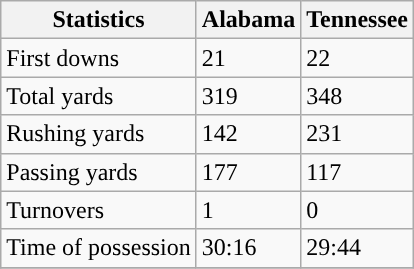<table class="wikitable" style="float: left;">
<tr>
<th>Statistics</th>
<th>Alabama</th>
<th>Tennessee</th>
</tr>
<tr>
<td>First downs</td>
<td>21</td>
<td>22</td>
</tr>
<tr>
<td>Total yards</td>
<td>319</td>
<td>348</td>
</tr>
<tr>
<td>Rushing yards</td>
<td>142</td>
<td>231</td>
</tr>
<tr>
<td>Passing yards</td>
<td>177</td>
<td>117</td>
</tr>
<tr>
<td>Turnovers</td>
<td>1</td>
<td>0</td>
</tr>
<tr>
<td>Time of possession</td>
<td>30:16</td>
<td>29:44</td>
</tr>
<tr>
</tr>
</table>
